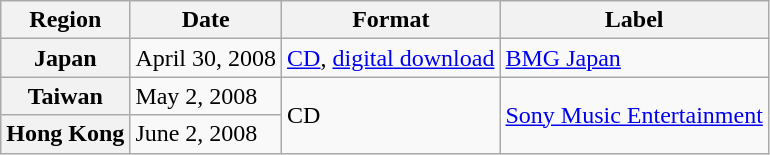<table class="wikitable plainrowheaders">
<tr>
<th scope="col">Region</th>
<th scope="col">Date</th>
<th scope="col">Format</th>
<th scope="col">Label</th>
</tr>
<tr>
<th scope="row">Japan</th>
<td>April 30, 2008</td>
<td><a href='#'>CD</a>, <a href='#'>digital download</a></td>
<td><a href='#'>BMG Japan</a></td>
</tr>
<tr>
<th scope="row">Taiwan</th>
<td>May 2, 2008</td>
<td rowspan="2">CD</td>
<td rowspan="2"><a href='#'>Sony Music Entertainment</a></td>
</tr>
<tr>
<th scope="row">Hong Kong</th>
<td>June 2, 2008</td>
</tr>
</table>
